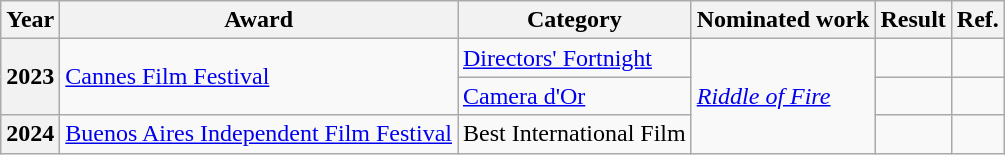<table class="wikitable sortable plainrowheaders">
<tr>
<th scope="col">Year</th>
<th scope="col">Award</th>
<th scope="col">Category</th>
<th scope="col">Nominated work</th>
<th scope="col">Result</th>
<th scope="col">Ref.</th>
</tr>
<tr>
<th scope="row" rowspan="2">2023</th>
<td rowspan="2"><a href='#'>Cannes Film Festival</a></td>
<td><a href='#'>Directors' Fortnight</a></td>
<td rowspan="3"><em><a href='#'>Riddle of Fire</a></em></td>
<td></td>
<td align="center"></td>
</tr>
<tr>
<td><a href='#'>Camera d'Or</a></td>
<td></td>
<td align="center"></td>
</tr>
<tr>
<th scope="row">2024</th>
<td><a href='#'>Buenos Aires Independent Film Festival</a></td>
<td>Best International Film</td>
<td></td>
<td align="center"></td>
</tr>
</table>
